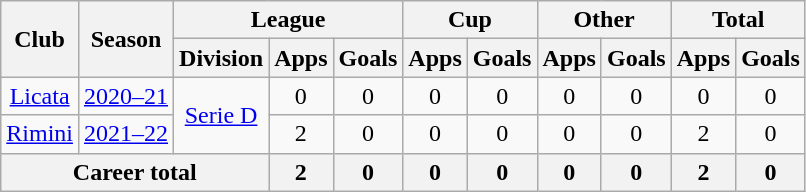<table class="wikitable" style="text-align: center">
<tr>
<th rowspan="2">Club</th>
<th rowspan="2">Season</th>
<th colspan="3">League</th>
<th colspan="2">Cup</th>
<th colspan="2">Other</th>
<th colspan="2">Total</th>
</tr>
<tr>
<th>Division</th>
<th>Apps</th>
<th>Goals</th>
<th>Apps</th>
<th>Goals</th>
<th>Apps</th>
<th>Goals</th>
<th>Apps</th>
<th>Goals</th>
</tr>
<tr>
<td><a href='#'>Licata</a></td>
<td><a href='#'>2020–21</a></td>
<td rowspan="2"><a href='#'>Serie D</a></td>
<td>0</td>
<td>0</td>
<td>0</td>
<td>0</td>
<td>0</td>
<td>0</td>
<td>0</td>
<td>0</td>
</tr>
<tr>
<td><a href='#'>Rimini</a></td>
<td><a href='#'>2021–22</a></td>
<td>2</td>
<td>0</td>
<td>0</td>
<td>0</td>
<td>0</td>
<td>0</td>
<td>2</td>
<td>0</td>
</tr>
<tr>
<th colspan="3"><strong>Career total</strong></th>
<th>2</th>
<th>0</th>
<th>0</th>
<th>0</th>
<th>0</th>
<th>0</th>
<th>2</th>
<th>0</th>
</tr>
</table>
